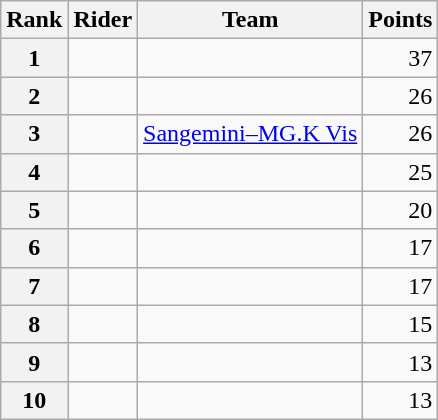<table class="wikitable">
<tr>
<th scope="col">Rank</th>
<th scope="col">Rider</th>
<th scope="col">Team</th>
<th scope="col">Points</th>
</tr>
<tr>
<th scope="row">1</th>
<td> </td>
<td></td>
<td align="right">37</td>
</tr>
<tr>
<th scope="row">2</th>
<td></td>
<td></td>
<td align="right">26</td>
</tr>
<tr>
<th scope="row">3</th>
<td></td>
<td><a href='#'>Sangemini–MG.K Vis</a></td>
<td align="right">26</td>
</tr>
<tr>
<th scope="row">4</th>
<td></td>
<td></td>
<td align="right">25</td>
</tr>
<tr>
<th scope="row">5</th>
<td>  </td>
<td></td>
<td align="right">20</td>
</tr>
<tr>
<th scope="row">6</th>
<td></td>
<td></td>
<td align="right">17</td>
</tr>
<tr>
<th scope="row">7</th>
<td></td>
<td></td>
<td align="right">17</td>
</tr>
<tr>
<th scope="row">8</th>
<td></td>
<td></td>
<td align="right">15</td>
</tr>
<tr>
<th scope="row">9</th>
<td></td>
<td></td>
<td align="right">13</td>
</tr>
<tr>
<th scope="row">10</th>
<td></td>
<td></td>
<td align="right">13</td>
</tr>
</table>
